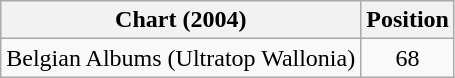<table class="wikitable">
<tr>
<th>Chart (2004)</th>
<th>Position</th>
</tr>
<tr>
<td>Belgian Albums (Ultratop Wallonia)</td>
<td align="center">68</td>
</tr>
</table>
